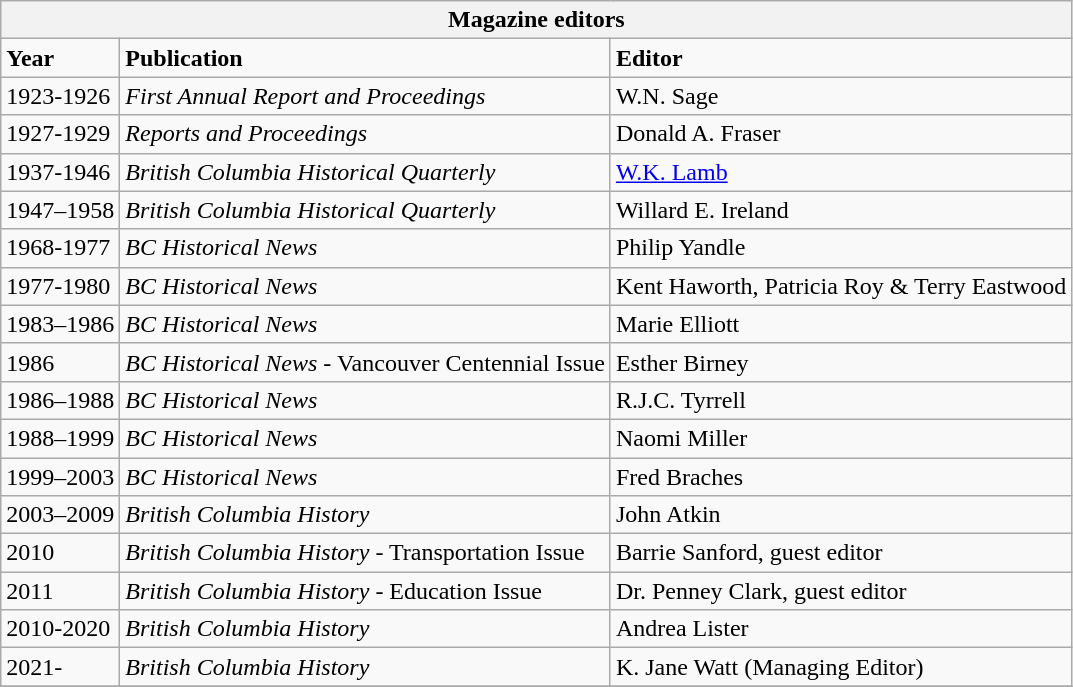<table class="wikitable">
<tr>
<th colspan="3">Magazine editors</th>
</tr>
<tr>
<td><strong>Year</strong></td>
<td><strong>Publication</strong></td>
<td><strong>Editor</strong></td>
</tr>
<tr>
<td>1923-1926</td>
<td><em>First Annual Report and Proceedings</em></td>
<td>W.N. Sage</td>
</tr>
<tr>
<td>1927-1929</td>
<td><em>Reports and Proceedings</em></td>
<td>Donald A. Fraser</td>
</tr>
<tr>
<td>1937-1946</td>
<td><em>British Columbia Historical Quarterly</em></td>
<td><a href='#'>W.K. Lamb</a></td>
</tr>
<tr>
<td>1947–1958</td>
<td><em>British Columbia Historical Quarterly</em></td>
<td>Willard E. Ireland</td>
</tr>
<tr>
<td>1968-1977</td>
<td><em>BC Historical News</em></td>
<td>Philip Yandle</td>
</tr>
<tr>
<td>1977-1980</td>
<td><em>BC Historical News</em></td>
<td>Kent Haworth, Patricia Roy & Terry Eastwood</td>
</tr>
<tr>
<td>1983–1986</td>
<td><em>BC Historical News</em></td>
<td>Marie Elliott</td>
</tr>
<tr>
<td>1986</td>
<td><em>BC Historical News</em> - Vancouver Centennial Issue</td>
<td>Esther Birney</td>
</tr>
<tr>
<td>1986–1988</td>
<td><em>BC Historical News</em></td>
<td>R.J.C. Tyrrell</td>
</tr>
<tr>
<td>1988–1999</td>
<td><em>BC Historical News</em></td>
<td>Naomi Miller</td>
</tr>
<tr>
<td>1999–2003</td>
<td><em>BC Historical News</em></td>
<td>Fred Braches</td>
</tr>
<tr>
<td>2003–2009</td>
<td><em>British Columbia History</em></td>
<td>John Atkin</td>
</tr>
<tr>
<td>2010</td>
<td><em>British Columbia History</em> - Transportation Issue</td>
<td>Barrie Sanford, guest editor</td>
</tr>
<tr>
<td>2011</td>
<td><em>British Columbia History</em> - Education Issue</td>
<td>Dr. Penney Clark, guest editor</td>
</tr>
<tr>
<td>2010-2020</td>
<td><em>British Columbia History</em></td>
<td>Andrea Lister</td>
</tr>
<tr>
<td>2021-</td>
<td><em>British Columbia History</em></td>
<td>K. Jane Watt (Managing Editor)</td>
</tr>
<tr>
</tr>
</table>
